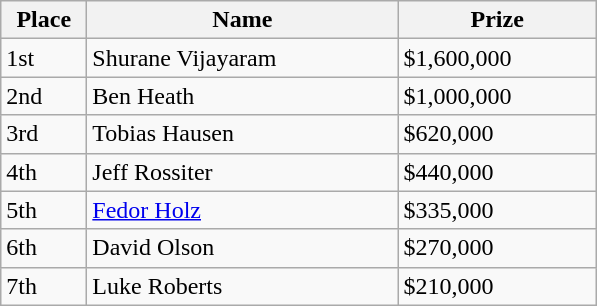<table class="wikitable">
<tr>
<th width="50">Place</th>
<th width="200">Name</th>
<th width="125">Prize</th>
</tr>
<tr>
<td>1st</td>
<td> Shurane Vijayaram</td>
<td>$1,600,000</td>
</tr>
<tr>
<td>2nd</td>
<td> Ben Heath</td>
<td>$1,000,000</td>
</tr>
<tr>
<td>3rd</td>
<td> Tobias Hausen</td>
<td>$620,000</td>
</tr>
<tr>
<td>4th</td>
<td> Jeff Rossiter</td>
<td>$440,000</td>
</tr>
<tr>
<td>5th</td>
<td> <a href='#'>Fedor Holz</a></td>
<td>$335,000</td>
</tr>
<tr>
<td>6th</td>
<td> David Olson</td>
<td>$270,000</td>
</tr>
<tr>
<td>7th</td>
<td> Luke Roberts</td>
<td>$210,000</td>
</tr>
</table>
